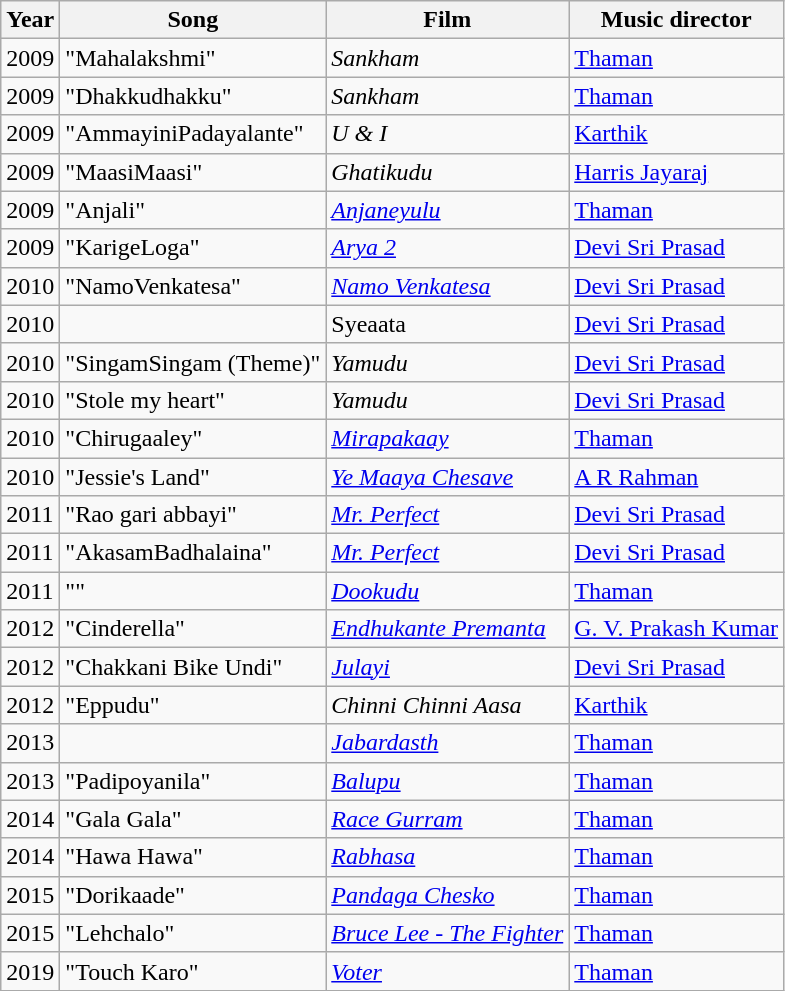<table class="wikitable">
<tr>
<th>Year</th>
<th>Song</th>
<th>Film</th>
<th>Music director</th>
</tr>
<tr>
<td>2009</td>
<td>"Mahalakshmi"</td>
<td><em>Sankham</em></td>
<td><a href='#'>Thaman</a></td>
</tr>
<tr>
<td>2009</td>
<td>"Dhakkudhakku"</td>
<td><em>Sankham</em></td>
<td><a href='#'>Thaman</a></td>
</tr>
<tr>
<td>2009</td>
<td>"AmmayiniPadayalante"</td>
<td><em>U & I</em></td>
<td><a href='#'>Karthik</a></td>
</tr>
<tr>
<td>2009</td>
<td>"MaasiMaasi"</td>
<td><em>Ghatikudu</em></td>
<td><a href='#'>Harris Jayaraj</a></td>
</tr>
<tr>
<td>2009</td>
<td>"Anjali"</td>
<td><em><a href='#'>Anjaneyulu</a></em></td>
<td><a href='#'>Thaman</a></td>
</tr>
<tr>
<td>2009</td>
<td>"KarigeLoga"</td>
<td><em><a href='#'>Arya 2</a></em></td>
<td><a href='#'>Devi Sri Prasad</a></td>
</tr>
<tr>
<td>2010</td>
<td>"NamoVenkatesa"</td>
<td><em><a href='#'>Namo Venkatesa</a></em></td>
<td><a href='#'>Devi Sri Prasad</a></td>
</tr>
<tr>
<td>2010</td>
<td></td>
<td>Syeaata</td>
<td><a href='#'>Devi Sri Prasad</a></td>
</tr>
<tr>
<td>2010</td>
<td>"SingamSingam (Theme)"</td>
<td><em>Yamudu</em></td>
<td><a href='#'>Devi Sri Prasad</a></td>
</tr>
<tr>
<td>2010</td>
<td>"Stole my heart"</td>
<td><em>Yamudu</em></td>
<td><a href='#'>Devi Sri Prasad</a></td>
</tr>
<tr>
<td>2010</td>
<td>"Chirugaaley"</td>
<td><em><a href='#'>Mirapakaay</a></em></td>
<td><a href='#'>Thaman</a></td>
</tr>
<tr>
<td>2010</td>
<td>"Jessie's Land"</td>
<td><em><a href='#'>Ye Maaya Chesave</a></em></td>
<td><a href='#'>A R Rahman</a></td>
</tr>
<tr>
<td>2011</td>
<td>"Rao gari abbayi"</td>
<td><em><a href='#'>Mr. Perfect</a></em></td>
<td><a href='#'>Devi Sri Prasad</a></td>
</tr>
<tr>
<td>2011</td>
<td>"AkasamBadhalaina"</td>
<td><em><a href='#'>Mr. Perfect</a></em></td>
<td><a href='#'>Devi Sri Prasad</a></td>
</tr>
<tr>
<td>2011</td>
<td>""</td>
<td><em><a href='#'>Dookudu</a></em></td>
<td><a href='#'>Thaman</a></td>
</tr>
<tr>
<td>2012</td>
<td>"Cinderella"</td>
<td><em><a href='#'>Endhukante Premanta</a></em></td>
<td><a href='#'>G. V. Prakash Kumar</a></td>
</tr>
<tr>
<td>2012</td>
<td>"Chakkani Bike Undi"</td>
<td><em><a href='#'>Julayi</a></em></td>
<td><a href='#'>Devi Sri Prasad</a></td>
</tr>
<tr>
<td>2012</td>
<td>"Eppudu"</td>
<td><em>Chinni Chinni Aasa</em></td>
<td><a href='#'>Karthik</a></td>
</tr>
<tr>
<td>2013</td>
<td></td>
<td><a href='#'><em>Jabardasth</em></a></td>
<td><a href='#'>Thaman</a></td>
</tr>
<tr>
<td>2013</td>
<td>"Padipoyanila"</td>
<td><em><a href='#'>Balupu</a></em></td>
<td><a href='#'>Thaman</a></td>
</tr>
<tr>
<td>2014</td>
<td>"Gala Gala"</td>
<td><em><a href='#'>Race Gurram</a></em></td>
<td><a href='#'>Thaman</a></td>
</tr>
<tr>
<td>2014</td>
<td>"Hawa Hawa"</td>
<td><a href='#'><em>Rabhasa</em></a></td>
<td><a href='#'>Thaman</a></td>
</tr>
<tr>
<td>2015</td>
<td>"Dorikaade"</td>
<td><em><a href='#'>Pandaga Chesko</a></em></td>
<td><a href='#'>Thaman</a></td>
</tr>
<tr>
<td>2015</td>
<td>"Lehchalo"</td>
<td><em><a href='#'>Bruce Lee - The Fighter</a></em></td>
<td><a href='#'>Thaman</a></td>
</tr>
<tr>
<td>2019</td>
<td>"Touch Karo"</td>
<td><a href='#'><em>Voter</em></a></td>
<td><a href='#'>Thaman</a></td>
</tr>
</table>
